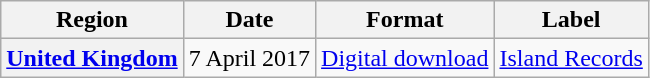<table class="wikitable sortable plainrowheaders">
<tr>
<th scope="col">Region</th>
<th scope="col">Date</th>
<th scope="col">Format</th>
<th scope="col">Label</th>
</tr>
<tr>
<th scope="row"><a href='#'>United Kingdom</a></th>
<td>7 April 2017</td>
<td><a href='#'>Digital download</a></td>
<td><a href='#'>Island Records</a></td>
</tr>
</table>
